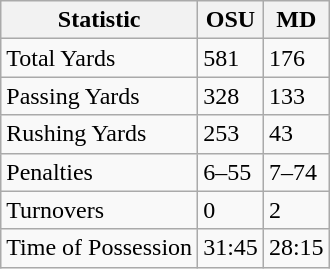<table class="wikitable">
<tr>
<th>Statistic</th>
<th>OSU</th>
<th>MD</th>
</tr>
<tr>
<td>Total Yards</td>
<td>581</td>
<td>176</td>
</tr>
<tr>
<td>Passing Yards</td>
<td>328</td>
<td>133</td>
</tr>
<tr>
<td>Rushing Yards</td>
<td>253</td>
<td>43</td>
</tr>
<tr>
<td>Penalties</td>
<td>6–55</td>
<td>7–74</td>
</tr>
<tr>
<td>Turnovers</td>
<td>0</td>
<td>2</td>
</tr>
<tr>
<td>Time of Possession</td>
<td>31:45</td>
<td>28:15</td>
</tr>
</table>
